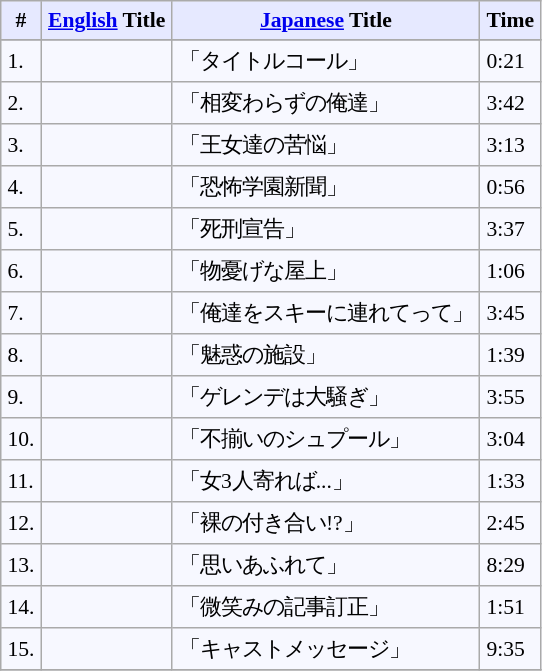<table border="" cellpadding="4" cellspacing="0" style="border: 1px #aaaaaa solid; border-collapse: collapse; padding: 0.2em; margin: 1em 1em 1em 0; background: #f7f8ff; font-size:0.9em">
<tr valign="middle" bgcolor="#e6e9ff">
<th rowspan="1">#</th>
<th rowspan="1"><a href='#'>English</a> Title</th>
<th colspan="1"><a href='#'>Japanese</a> Title</th>
<th rowspan="1">Time</th>
</tr>
<tr bgcolor="#e6e9ff">
</tr>
<tr>
<td>1.</td>
<td></td>
<td>「タイトルコール」</td>
<td>0:21</td>
</tr>
<tr>
<td>2.</td>
<td></td>
<td>「相変わらずの俺達」</td>
<td>3:42</td>
</tr>
<tr>
<td>3.</td>
<td></td>
<td>「王女達の苦悩」</td>
<td>3:13</td>
</tr>
<tr>
<td>4.</td>
<td></td>
<td>「恐怖学園新聞」</td>
<td>0:56</td>
</tr>
<tr>
<td>5.</td>
<td></td>
<td>「死刑宣告」</td>
<td>3:37</td>
</tr>
<tr>
<td>6.</td>
<td></td>
<td>「物憂げな屋上」</td>
<td>1:06</td>
</tr>
<tr>
<td>7.</td>
<td></td>
<td>「俺達をスキーに連れてって」</td>
<td>3:45</td>
</tr>
<tr>
<td>8.</td>
<td></td>
<td>「魅惑の施設」</td>
<td>1:39</td>
</tr>
<tr>
<td>9.</td>
<td></td>
<td>「ゲレンデは大騒ぎ」</td>
<td>3:55</td>
</tr>
<tr>
<td>10.</td>
<td></td>
<td>「不揃いのシュプール」</td>
<td>3:04</td>
</tr>
<tr>
<td>11.</td>
<td></td>
<td>「女3人寄れば...」</td>
<td>1:33</td>
</tr>
<tr>
<td>12.</td>
<td></td>
<td>「裸の付き合い!?」</td>
<td>2:45</td>
</tr>
<tr>
<td>13.</td>
<td></td>
<td>「思いあふれて」</td>
<td>8:29</td>
</tr>
<tr>
<td>14.</td>
<td></td>
<td>「微笑みの記事訂正」</td>
<td>1:51</td>
</tr>
<tr>
<td>15.</td>
<td></td>
<td>「キャストメッセージ」</td>
<td>9:35</td>
</tr>
<tr>
</tr>
</table>
